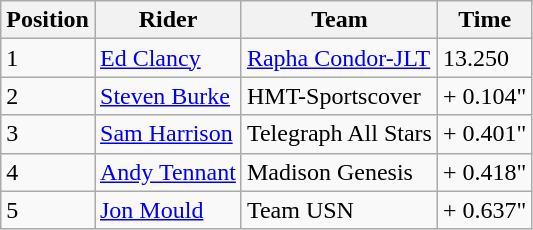<table class="wikitable">
<tr>
<th>Position</th>
<th>Rider</th>
<th>Team</th>
<th>Time</th>
</tr>
<tr>
<td>1</td>
<td><a href='#'>Ed Clancy</a></td>
<td><a href='#'>Rapha Condor-JLT</a></td>
<td>13.250</td>
</tr>
<tr>
<td>2</td>
<td><a href='#'>Steven Burke</a></td>
<td>HMT-Sportscover</td>
<td>+ 0.104"</td>
</tr>
<tr>
<td>3</td>
<td><a href='#'>Sam Harrison</a></td>
<td>Telegraph All Stars</td>
<td>+ 0.401"</td>
</tr>
<tr>
<td>4</td>
<td><a href='#'>Andy Tennant</a></td>
<td>Madison Genesis</td>
<td>+ 0.418"</td>
</tr>
<tr>
<td>5</td>
<td><a href='#'>Jon Mould</a></td>
<td>Team USN</td>
<td>+ 0.637"</td>
</tr>
</table>
